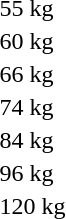<table>
<tr>
<td rowspan=2>55 kg</td>
<td rowspan=2></td>
<td rowspan=2></td>
<td></td>
</tr>
<tr>
<td></td>
</tr>
<tr>
<td rowspan=2>60 kg</td>
<td rowspan=2></td>
<td rowspan=2></td>
<td></td>
</tr>
<tr>
<td></td>
</tr>
<tr>
<td rowspan=2>66 kg</td>
<td rowspan=2></td>
<td rowspan=2></td>
<td></td>
</tr>
<tr>
<td></td>
</tr>
<tr>
<td rowspan=2>74 kg</td>
<td rowspan=2></td>
<td rowspan=2></td>
<td></td>
</tr>
<tr>
<td></td>
</tr>
<tr>
<td rowspan=2>84 kg</td>
<td rowspan=2></td>
<td rowspan=2></td>
<td></td>
</tr>
<tr>
<td></td>
</tr>
<tr>
<td rowspan=2>96 kg</td>
<td rowspan=2></td>
<td rowspan=2></td>
<td></td>
</tr>
<tr>
<td></td>
</tr>
<tr>
<td rowspan=2>120 kg</td>
<td rowspan=2></td>
<td rowspan=2></td>
<td></td>
</tr>
<tr>
<td></td>
</tr>
</table>
